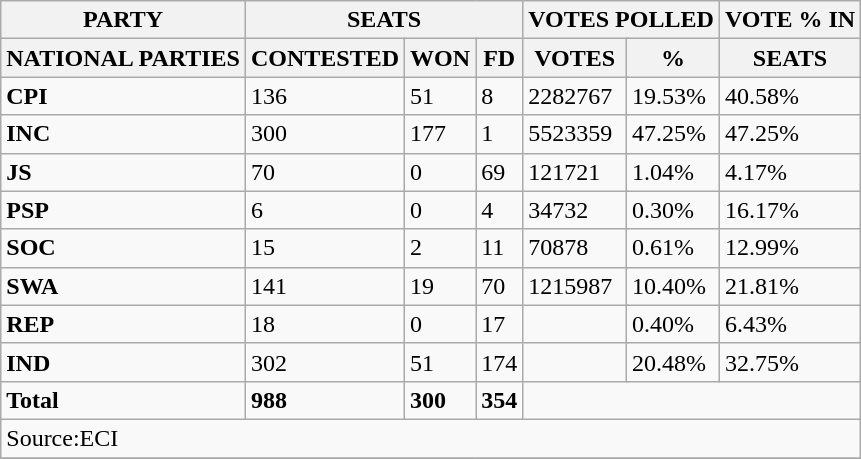<table class="wikitable">
<tr>
<th>PARTY</th>
<th colspan="3">SEATS</th>
<th colspan="3">VOTES POLLED</th>
<th colspan="2">VOTE % IN</th>
</tr>
<tr>
<th>NATIONAL  PARTIES</th>
<th>CONTESTED</th>
<th>WON</th>
<th>FD</th>
<th colspan="2">VOTES</th>
<th>%</th>
<th colspan="2">SEATS</th>
</tr>
<tr>
<td><strong>CPI</strong></td>
<td>136</td>
<td>51</td>
<td>8</td>
<td colspan="2">2282767</td>
<td>19.53%</td>
<td colspan="2">40.58%</td>
</tr>
<tr>
<td><strong>INC</strong></td>
<td>300</td>
<td>177</td>
<td>1</td>
<td colspan="2">5523359</td>
<td>47.25%</td>
<td colspan="2">47.25%</td>
</tr>
<tr>
<td><strong>JS</strong></td>
<td>70</td>
<td>0</td>
<td>69</td>
<td colspan="2">121721</td>
<td>1.04%</td>
<td colspan="2">4.17%</td>
</tr>
<tr>
<td><strong>PSP</strong></td>
<td>6</td>
<td>0</td>
<td>4</td>
<td colspan="2">34732</td>
<td>0.30%</td>
<td colspan="2">16.17%</td>
</tr>
<tr>
<td><strong>SOC</strong></td>
<td>15</td>
<td>2</td>
<td>11</td>
<td colspan="2">70878</td>
<td>0.61%</td>
<td colspan="2">12.99%</td>
</tr>
<tr>
<td><strong>SWA</strong></td>
<td>141</td>
<td>19</td>
<td>70</td>
<td colspan="2">1215987</td>
<td>10.40%</td>
<td colspan="2">21.81%</td>
</tr>
<tr>
<td><strong>REP</strong></td>
<td>18</td>
<td>0</td>
<td>17</td>
<td colspan="2"></td>
<td>0.40%</td>
<td colspan="2">6.43%</td>
</tr>
<tr>
<td><strong>IND</strong></td>
<td>302</td>
<td>51</td>
<td>174</td>
<td colspan="2"></td>
<td>20.48%</td>
<td colspan="2">32.75%</td>
</tr>
<tr>
<td><strong>Total</strong></td>
<td><strong>988</strong></td>
<td><strong>300</strong></td>
<td><strong>354</strong></td>
<td colspan="5"></td>
</tr>
<tr>
<td colspan=8>Source:ECI</td>
</tr>
<tr>
</tr>
</table>
